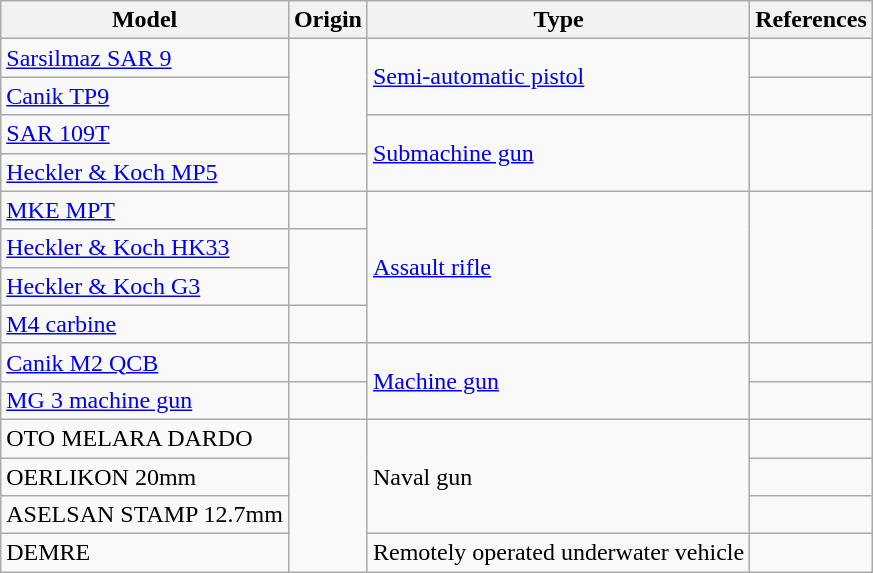<table class="wikitable">
<tr>
<th>Model</th>
<th>Origin</th>
<th>Type</th>
<th>References</th>
</tr>
<tr>
<td><a href='#'>Sarsilmaz SAR 9</a></td>
<td rowspan="3"></td>
<td rowspan="2"><a href='#'>Semi-automatic pistol</a></td>
<td></td>
</tr>
<tr>
<td><a href='#'>Canik TP9</a></td>
<td></td>
</tr>
<tr>
<td><a href='#'>SAR 109T</a></td>
<td rowspan="2"><a href='#'>Submachine gun</a></td>
<td rowspan="2"></td>
</tr>
<tr>
<td><a href='#'>Heckler & Koch MP5</a></td>
<td></td>
</tr>
<tr>
<td><a href='#'>MKE MPT</a></td>
<td></td>
<td rowspan="4"><a href='#'>Assault rifle</a></td>
<td rowspan="4"></td>
</tr>
<tr>
<td><a href='#'>Heckler & Koch HK33</a></td>
<td rowspan="2"></td>
</tr>
<tr>
<td><a href='#'>Heckler & Koch G3</a></td>
</tr>
<tr>
<td><a href='#'>M4 carbine</a></td>
<td></td>
</tr>
<tr>
<td><a href='#'>Canik M2 QCB</a></td>
<td></td>
<td rowspan="2"><a href='#'>Machine gun</a></td>
<td></td>
</tr>
<tr>
<td><a href='#'>MG 3 machine gun</a></td>
<td></td>
<td></td>
</tr>
<tr>
<td>OTO MELARA DARDO</td>
<td rowspan="4"></td>
<td rowspan="3">Naval gun</td>
<td></td>
</tr>
<tr>
<td>OERLIKON 20mm</td>
<td></td>
</tr>
<tr>
<td>ASELSAN STAMP 12.7mm</td>
<td></td>
</tr>
<tr>
<td>DEMRE</td>
<td>Remotely operated underwater vehicle</td>
<td></td>
</tr>
</table>
